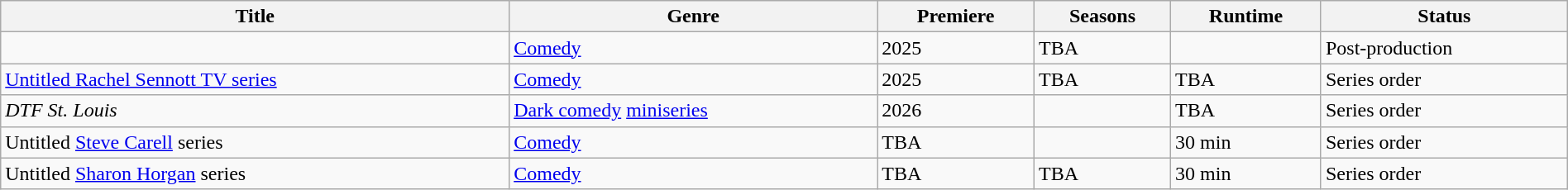<table class="wikitable sortable" style="width:100%;">
<tr>
<th>Title</th>
<th>Genre</th>
<th>Premiere</th>
<th>Seasons</th>
<th>Runtime</th>
<th>Status</th>
</tr>
<tr>
<td><em></em></td>
<td><a href='#'>Comedy</a></td>
<td>2025</td>
<td>TBA</td>
<td></td>
<td>Post-production</td>
</tr>
<tr>
<td><a href='#'>Untitled Rachel Sennott TV series</a></td>
<td><a href='#'>Comedy</a></td>
<td>2025</td>
<td>TBA</td>
<td>TBA</td>
<td>Series order</td>
</tr>
<tr>
<td><em>DTF St. Louis</em></td>
<td><a href='#'>Dark comedy</a> <a href='#'>miniseries</a></td>
<td>2026</td>
<td></td>
<td>TBA</td>
<td>Series order</td>
</tr>
<tr>
<td>Untitled <a href='#'>Steve Carell</a> series</td>
<td><a href='#'>Comedy</a></td>
<td>TBA</td>
<td></td>
<td>30 min</td>
<td>Series order</td>
</tr>
<tr>
<td>Untitled <a href='#'>Sharon Horgan</a> series</td>
<td><a href='#'>Comedy</a></td>
<td>TBA</td>
<td>TBA</td>
<td>30 min</td>
<td>Series order</td>
</tr>
</table>
